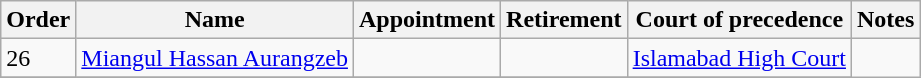<table class="wikitable sortable">
<tr>
<th>Order</th>
<th>Name</th>
<th>Appointment</th>
<th>Retirement</th>
<th>Court of precedence</th>
<th>Notes</th>
</tr>
<tr>
<td>26</td>
<td><a href='#'>Miangul Hassan Aurangzeb</a></td>
<td></td>
<td></td>
<td><a href='#'>Islamabad High Court</a></td>
</tr>
<tr>
</tr>
</table>
